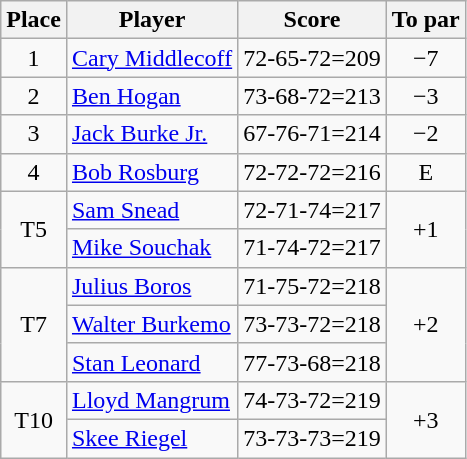<table class="wikitable">
<tr>
<th>Place</th>
<th>Player</th>
<th>Score</th>
<th>To par</th>
</tr>
<tr>
<td align="center">1</td>
<td> <a href='#'>Cary Middlecoff</a></td>
<td>72-65-72=209</td>
<td align="center">−7</td>
</tr>
<tr>
<td align="center">2</td>
<td> <a href='#'>Ben Hogan</a></td>
<td>73-68-72=213</td>
<td align="center">−3</td>
</tr>
<tr>
<td align="center">3</td>
<td> <a href='#'>Jack Burke Jr.</a></td>
<td>67-76-71=214</td>
<td align="center">−2</td>
</tr>
<tr>
<td align="center">4</td>
<td> <a href='#'>Bob Rosburg</a></td>
<td>72-72-72=216</td>
<td align="center">E</td>
</tr>
<tr>
<td rowspan="2" align="center">T5</td>
<td> <a href='#'>Sam Snead</a></td>
<td>72-71-74=217</td>
<td rowspan="2" align="center">+1</td>
</tr>
<tr>
<td> <a href='#'>Mike Souchak</a></td>
<td>71-74-72=217</td>
</tr>
<tr>
<td rowspan="3" align="center">T7</td>
<td> <a href='#'>Julius Boros</a></td>
<td>71-75-72=218</td>
<td rowspan="3" align="center">+2</td>
</tr>
<tr>
<td> <a href='#'>Walter Burkemo</a></td>
<td>73-73-72=218</td>
</tr>
<tr>
<td> <a href='#'>Stan Leonard</a></td>
<td>77-73-68=218</td>
</tr>
<tr>
<td rowspan="2" align="center">T10</td>
<td> <a href='#'>Lloyd Mangrum</a></td>
<td>74-73-72=219</td>
<td rowspan="2" align="center">+3</td>
</tr>
<tr>
<td> <a href='#'>Skee Riegel</a></td>
<td>73-73-73=219</td>
</tr>
</table>
